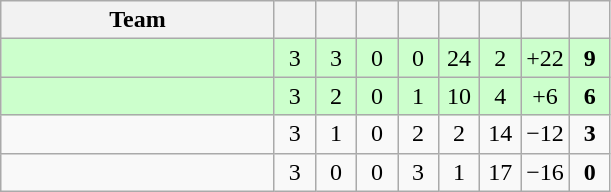<table class="wikitable" style="text-align: center;">
<tr>
<th width="175">Team</th>
<th width="20"></th>
<th width="20"></th>
<th width="20"></th>
<th width="20"></th>
<th width="20"></th>
<th width="20"></th>
<th width="20"></th>
<th width="20"></th>
</tr>
<tr bgcolor="#ccffcc">
<td align=left></td>
<td>3</td>
<td>3</td>
<td>0</td>
<td>0</td>
<td>24</td>
<td>2</td>
<td>+22</td>
<td><strong>9</strong></td>
</tr>
<tr bgcolor="#ccffcc">
<td align=left></td>
<td>3</td>
<td>2</td>
<td>0</td>
<td>1</td>
<td>10</td>
<td>4</td>
<td>+6</td>
<td><strong>6</strong></td>
</tr>
<tr bgcolor=>
<td align=left></td>
<td>3</td>
<td>1</td>
<td>0</td>
<td>2</td>
<td>2</td>
<td>14</td>
<td>−12</td>
<td><strong>3</strong></td>
</tr>
<tr bgcolor=>
<td align=left><em></em></td>
<td>3</td>
<td>0</td>
<td>0</td>
<td>3</td>
<td>1</td>
<td>17</td>
<td>−16</td>
<td><strong>0</strong></td>
</tr>
</table>
